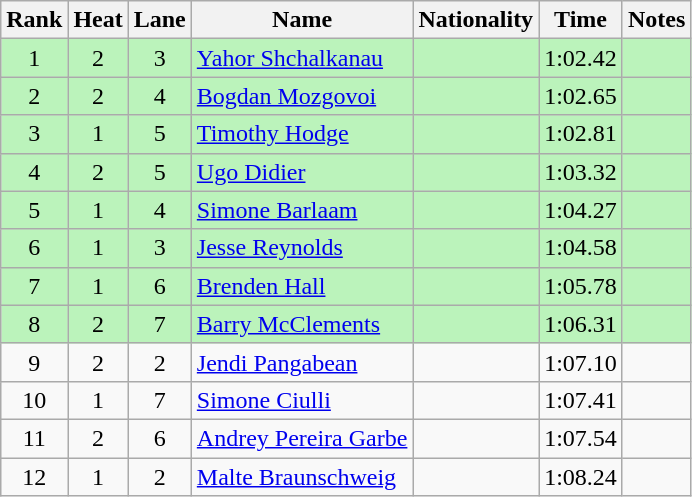<table class="wikitable sortable" style="text-align:center">
<tr>
<th>Rank</th>
<th>Heat</th>
<th>Lane</th>
<th>Name</th>
<th>Nationality</th>
<th>Time</th>
<th>Notes</th>
</tr>
<tr bgcolor=bbf3bb>
<td>1</td>
<td>2</td>
<td>3</td>
<td align=left><a href='#'>Yahor Shchalkanau</a></td>
<td align=left></td>
<td>1:02.42</td>
<td></td>
</tr>
<tr bgcolor=bbf3bb>
<td>2</td>
<td>2</td>
<td>4</td>
<td align=left><a href='#'>Bogdan Mozgovoi</a></td>
<td align=left></td>
<td>1:02.65</td>
<td></td>
</tr>
<tr bgcolor=bbf3bb>
<td>3</td>
<td>1</td>
<td>5</td>
<td align=left><a href='#'>Timothy Hodge</a></td>
<td align=left></td>
<td>1:02.81</td>
<td></td>
</tr>
<tr bgcolor=bbf3bb>
<td>4</td>
<td>2</td>
<td>5</td>
<td align=left><a href='#'>Ugo Didier</a></td>
<td align=left></td>
<td>1:03.32</td>
<td></td>
</tr>
<tr bgcolor=bbf3bb>
<td>5</td>
<td>1</td>
<td>4</td>
<td align=left><a href='#'>Simone Barlaam</a></td>
<td align=left></td>
<td>1:04.27</td>
<td></td>
</tr>
<tr bgcolor=bbf3bb>
<td>6</td>
<td>1</td>
<td>3</td>
<td align=left><a href='#'>Jesse Reynolds</a></td>
<td align=left></td>
<td>1:04.58</td>
<td></td>
</tr>
<tr bgcolor=bbf3bb>
<td>7</td>
<td>1</td>
<td>6</td>
<td align=left><a href='#'>Brenden Hall</a></td>
<td align=left></td>
<td>1:05.78</td>
<td></td>
</tr>
<tr bgcolor=bbf3bb>
<td>8</td>
<td>2</td>
<td>7</td>
<td align=left><a href='#'>Barry McClements</a></td>
<td align=left></td>
<td>1:06.31</td>
<td></td>
</tr>
<tr>
<td>9</td>
<td>2</td>
<td>2</td>
<td align=left><a href='#'>Jendi Pangabean</a></td>
<td align=left></td>
<td>1:07.10</td>
<td></td>
</tr>
<tr>
<td>10</td>
<td>1</td>
<td>7</td>
<td align=left><a href='#'>Simone Ciulli</a></td>
<td align=left></td>
<td>1:07.41</td>
<td></td>
</tr>
<tr>
<td>11</td>
<td>2</td>
<td>6</td>
<td align=left><a href='#'>Andrey Pereira Garbe</a></td>
<td align=left></td>
<td>1:07.54</td>
<td></td>
</tr>
<tr>
<td>12</td>
<td>1</td>
<td>2</td>
<td align=left><a href='#'>Malte Braunschweig</a></td>
<td align=left></td>
<td>1:08.24</td>
<td></td>
</tr>
</table>
